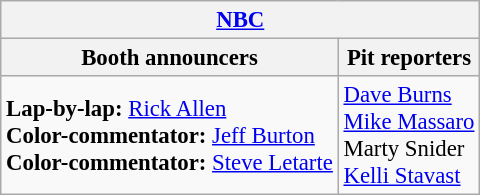<table class="wikitable" style="font-size: 95%;">
<tr>
<th colspan="2"><a href='#'>NBC</a></th>
</tr>
<tr>
<th>Booth announcers</th>
<th>Pit reporters</th>
</tr>
<tr>
<td><strong>Lap-by-lap:</strong> <a href='#'>Rick Allen</a><br><strong>Color-commentator:</strong> <a href='#'>Jeff Burton</a><br><strong>Color-commentator:</strong> <a href='#'>Steve Letarte</a></td>
<td><a href='#'>Dave Burns</a><br><a href='#'>Mike Massaro</a><br>Marty Snider<br><a href='#'>Kelli Stavast</a></td>
</tr>
</table>
